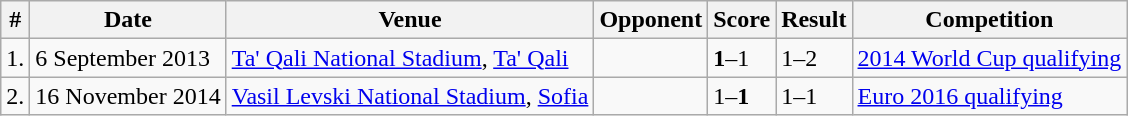<table class="wikitable">
<tr>
<th>#</th>
<th>Date</th>
<th>Venue</th>
<th>Opponent</th>
<th>Score</th>
<th>Result</th>
<th>Competition</th>
</tr>
<tr>
<td>1.</td>
<td>6 September 2013</td>
<td><a href='#'>Ta' Qali National Stadium</a>, <a href='#'>Ta' Qali</a></td>
<td></td>
<td><strong>1</strong>–1</td>
<td>1–2</td>
<td><a href='#'>2014 World Cup qualifying</a></td>
</tr>
<tr>
<td>2.</td>
<td>16 November 2014</td>
<td><a href='#'>Vasil Levski National Stadium</a>, <a href='#'>Sofia</a></td>
<td></td>
<td>1–<strong>1</strong></td>
<td>1–1</td>
<td><a href='#'>Euro 2016 qualifying</a></td>
</tr>
</table>
